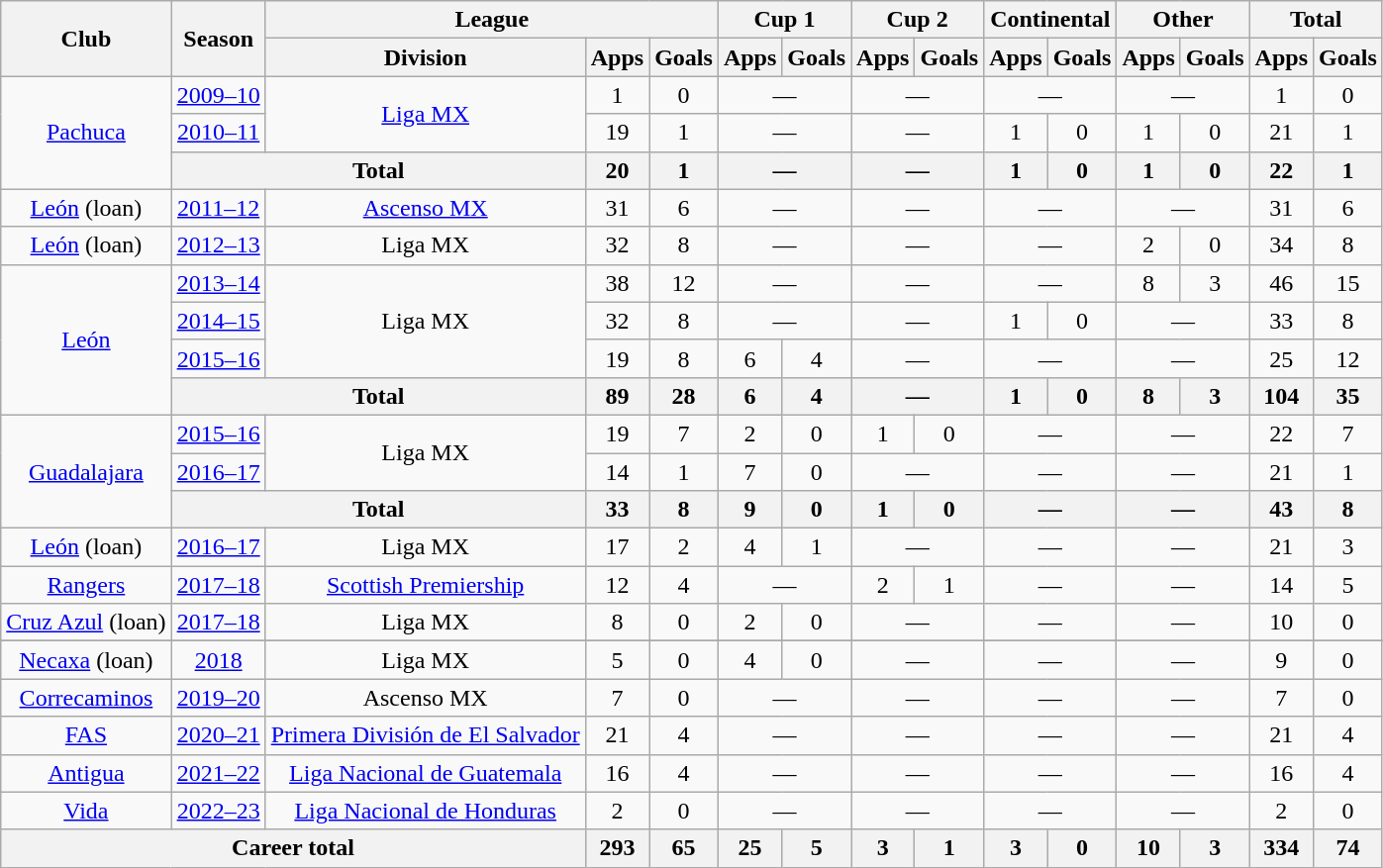<table class="wikitable" style="text-align:center">
<tr>
<th rowspan="2">Club</th>
<th rowspan="2">Season</th>
<th colspan="3">League</th>
<th colspan="2">Cup 1</th>
<th colspan="2">Cup 2</th>
<th colspan="2">Continental</th>
<th colspan="2">Other</th>
<th colspan="2">Total</th>
</tr>
<tr>
<th>Division</th>
<th>Apps</th>
<th>Goals</th>
<th>Apps</th>
<th>Goals</th>
<th>Apps</th>
<th>Goals</th>
<th>Apps</th>
<th>Goals</th>
<th>Apps</th>
<th>Goals</th>
<th>Apps</th>
<th>Goals</th>
</tr>
<tr>
<td rowspan="3"><a href='#'>Pachuca</a></td>
<td><a href='#'>2009–10</a></td>
<td rowspan="2"><a href='#'>Liga MX</a></td>
<td>1</td>
<td>0</td>
<td colspan=2>—</td>
<td colspan=2>—</td>
<td colspan=2>—</td>
<td colspan=2>—</td>
<td>1</td>
<td>0</td>
</tr>
<tr>
<td><a href='#'>2010–11</a></td>
<td>19</td>
<td>1</td>
<td colspan=2>—</td>
<td colspan=2>—</td>
<td>1</td>
<td>0</td>
<td>1</td>
<td>0</td>
<td>21</td>
<td>1</td>
</tr>
<tr>
<th colspan="2">Total</th>
<th>20</th>
<th>1</th>
<th colspan=2>—</th>
<th colspan=2>—</th>
<th>1</th>
<th>0</th>
<th>1</th>
<th>0</th>
<th>22</th>
<th>1</th>
</tr>
<tr>
<td><a href='#'>León</a> (loan)</td>
<td><a href='#'>2011–12</a></td>
<td><a href='#'>Ascenso MX</a></td>
<td>31</td>
<td>6</td>
<td colspan=2>—</td>
<td colspan=2>—</td>
<td colspan=2>—</td>
<td colspan=2>—</td>
<td>31</td>
<td>6</td>
</tr>
<tr>
<td><a href='#'>León</a> (loan)</td>
<td><a href='#'>2012–13</a></td>
<td>Liga MX</td>
<td>32</td>
<td>8</td>
<td colspan=2>—</td>
<td colspan=2>—</td>
<td colspan=2>—</td>
<td>2</td>
<td>0</td>
<td>34</td>
<td>8</td>
</tr>
<tr>
<td rowspan="4"><a href='#'>León</a></td>
<td><a href='#'>2013–14</a></td>
<td rowspan="3">Liga MX</td>
<td>38</td>
<td>12</td>
<td colspan=2>—</td>
<td colspan=2>—</td>
<td colspan=2>—</td>
<td>8</td>
<td>3</td>
<td>46</td>
<td>15</td>
</tr>
<tr>
<td><a href='#'>2014–15</a></td>
<td>32</td>
<td>8</td>
<td colspan=2>—</td>
<td colspan=2>—</td>
<td>1</td>
<td>0</td>
<td colspan=2>—</td>
<td>33</td>
<td>8</td>
</tr>
<tr>
<td><a href='#'>2015–16</a></td>
<td>19</td>
<td>8</td>
<td>6</td>
<td>4</td>
<td colspan=2>—</td>
<td colspan=2>—</td>
<td colspan=2>—</td>
<td>25</td>
<td>12</td>
</tr>
<tr>
<th colspan="2">Total</th>
<th>89</th>
<th>28</th>
<th>6</th>
<th>4</th>
<th colspan=2>—</th>
<th>1</th>
<th>0</th>
<th>8</th>
<th>3</th>
<th>104</th>
<th>35</th>
</tr>
<tr>
<td rowspan="3"><a href='#'>Guadalajara</a></td>
<td><a href='#'>2015–16</a></td>
<td rowspan="2">Liga MX</td>
<td>19</td>
<td>7</td>
<td>2</td>
<td>0</td>
<td>1</td>
<td>0</td>
<td colspan=2>—</td>
<td colspan=2>—</td>
<td>22</td>
<td>7</td>
</tr>
<tr>
<td><a href='#'>2016–17</a></td>
<td>14</td>
<td>1</td>
<td>7</td>
<td>0</td>
<td colspan=2>—</td>
<td colspan=2>—</td>
<td colspan=2>—</td>
<td>21</td>
<td>1</td>
</tr>
<tr>
<th colspan="2">Total</th>
<th>33</th>
<th>8</th>
<th>9</th>
<th>0</th>
<th>1</th>
<th>0</th>
<th colspan=2>—</th>
<th colspan=2>—</th>
<th>43</th>
<th>8</th>
</tr>
<tr>
<td><a href='#'>León</a> (loan)</td>
<td><a href='#'>2016–17</a></td>
<td>Liga MX</td>
<td>17</td>
<td>2</td>
<td>4</td>
<td>1</td>
<td colspan=2>—</td>
<td colspan=2>—</td>
<td colspan=2>—</td>
<td>21</td>
<td>3</td>
</tr>
<tr>
<td><a href='#'>Rangers</a></td>
<td><a href='#'>2017–18</a></td>
<td><a href='#'>Scottish Premiership</a></td>
<td>12</td>
<td>4</td>
<td colspan=2>—</td>
<td>2</td>
<td>1</td>
<td colspan=2>—</td>
<td colspan=2>—</td>
<td>14</td>
<td>5</td>
</tr>
<tr>
<td><a href='#'>Cruz Azul</a> (loan)</td>
<td><a href='#'>2017–18</a></td>
<td>Liga MX</td>
<td>8</td>
<td>0</td>
<td>2</td>
<td>0</td>
<td colspan=2>—</td>
<td colspan=2>—</td>
<td colspan=2>—</td>
<td>10</td>
<td>0</td>
</tr>
<tr>
</tr>
<tr>
<td><a href='#'>Necaxa</a> (loan)</td>
<td><a href='#'>2018</a></td>
<td>Liga MX</td>
<td>5</td>
<td>0</td>
<td>4</td>
<td>0</td>
<td colspan=2>—</td>
<td colspan=2>—</td>
<td colspan=2>—</td>
<td>9</td>
<td>0</td>
</tr>
<tr>
<td><a href='#'>Correcaminos</a></td>
<td><a href='#'>2019–20</a></td>
<td>Ascenso MX</td>
<td>7</td>
<td>0</td>
<td colspan=2>—</td>
<td colspan=2>—</td>
<td colspan=2>—</td>
<td colspan=2>—</td>
<td>7</td>
<td>0</td>
</tr>
<tr>
<td><a href='#'>FAS</a></td>
<td><a href='#'>2020–21</a></td>
<td><a href='#'>Primera División de El Salvador</a></td>
<td>21</td>
<td>4</td>
<td colspan=2>—</td>
<td colspan=2>—</td>
<td colspan=2>—</td>
<td colspan=2>—</td>
<td>21</td>
<td>4</td>
</tr>
<tr>
<td><a href='#'>Antigua</a></td>
<td><a href='#'>2021–22</a></td>
<td><a href='#'>Liga Nacional de Guatemala</a></td>
<td>16</td>
<td>4</td>
<td colspan=2>—</td>
<td colspan=2>—</td>
<td colspan=2>—</td>
<td colspan=2>—</td>
<td>16</td>
<td>4</td>
</tr>
<tr>
<td><a href='#'>Vida</a></td>
<td><a href='#'>2022–23</a></td>
<td><a href='#'>Liga Nacional de Honduras</a></td>
<td>2</td>
<td>0</td>
<td colspan=2>—</td>
<td colspan=2>—</td>
<td colspan=2>—</td>
<td colspan=2>—</td>
<td>2</td>
<td>0</td>
</tr>
<tr>
<th colspan="3">Career total</th>
<th>293</th>
<th>65</th>
<th>25</th>
<th>5</th>
<th>3</th>
<th>1</th>
<th>3</th>
<th>0</th>
<th>10</th>
<th>3</th>
<th>334</th>
<th>74</th>
</tr>
</table>
